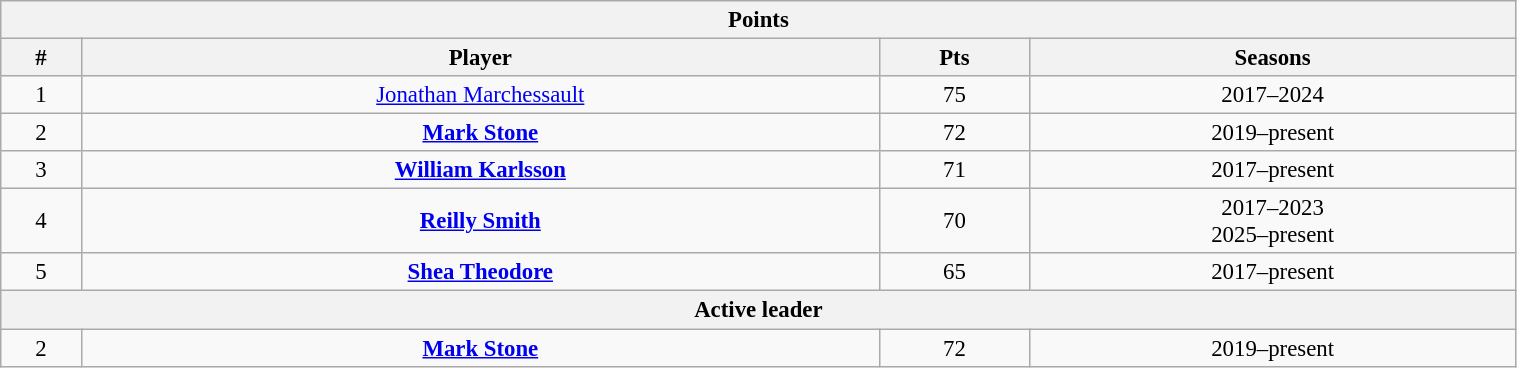<table class="wikitable" style="text-align: center; font-size: 95%" width="80%">
<tr>
<th colspan="4">Points</th>
</tr>
<tr>
<th>#</th>
<th>Player</th>
<th>Pts</th>
<th>Seasons</th>
</tr>
<tr>
<td>1</td>
<td><a href='#'>Jonathan Marchessault</a></td>
<td>75</td>
<td>2017–2024</td>
</tr>
<tr>
<td>2</td>
<td><strong><a href='#'>Mark Stone</a></strong></td>
<td>72</td>
<td>2019–present</td>
</tr>
<tr>
<td>3</td>
<td><strong><a href='#'>William Karlsson</a></strong></td>
<td>71</td>
<td>2017–present</td>
</tr>
<tr>
<td>4</td>
<td><strong><a href='#'>Reilly Smith</a></strong></td>
<td>70</td>
<td>2017–2023<br>2025–present</td>
</tr>
<tr>
<td>5</td>
<td><strong><a href='#'>Shea Theodore</a></strong></td>
<td>65</td>
<td>2017–present</td>
</tr>
<tr>
<th colspan="4">Active leader</th>
</tr>
<tr>
<td>2</td>
<td><strong><a href='#'>Mark Stone</a></strong></td>
<td>72</td>
<td>2019–present</td>
</tr>
</table>
